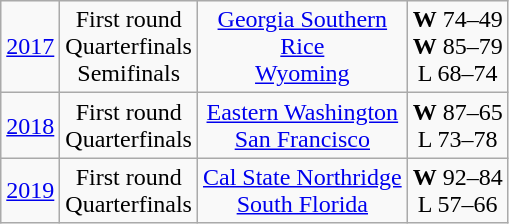<table class="wikitable">
<tr align="center">
<td><a href='#'>2017</a></td>
<td>First round<br>Quarterfinals<br>Semifinals</td>
<td><a href='#'>Georgia Southern</a><br><a href='#'>Rice</a><br><a href='#'>Wyoming</a></td>
<td><strong>W</strong> 74–49<br><strong>W</strong> 85–79<br>L 68–74</td>
</tr>
<tr align="center">
<td><a href='#'>2018</a></td>
<td>First round<br>Quarterfinals</td>
<td><a href='#'>Eastern Washington</a><br><a href='#'>San Francisco</a></td>
<td><strong>W</strong> 87–65<br>L 73–78</td>
</tr>
<tr align="center">
<td><a href='#'>2019</a></td>
<td>First round<br>Quarterfinals</td>
<td><a href='#'>Cal State Northridge</a><br><a href='#'>South Florida</a></td>
<td><strong>W</strong> 92–84<br>L 57–66</td>
</tr>
</table>
